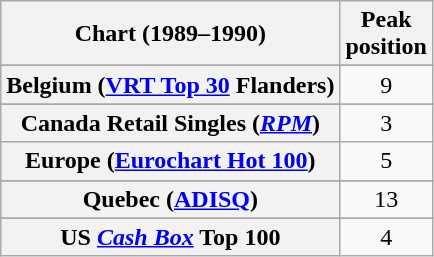<table class="wikitable sortable plainrowheaders" style="text-align:center">
<tr>
<th>Chart (1989–1990)</th>
<th>Peak<br>position</th>
</tr>
<tr>
</tr>
<tr>
</tr>
<tr>
<th scope="row">Belgium (<a href='#'>VRT Top 30</a> Flanders)</th>
<td>9</td>
</tr>
<tr>
</tr>
<tr>
</tr>
<tr>
<th scope="row">Canada Retail Singles (<em><a href='#'>RPM</a></em>)</th>
<td>3</td>
</tr>
<tr>
<th scope="row">Europe (<a href='#'>Eurochart Hot 100</a>)</th>
<td>5</td>
</tr>
<tr>
</tr>
<tr>
</tr>
<tr>
</tr>
<tr>
</tr>
<tr>
</tr>
<tr>
<th scope="row">Quebec (<a href='#'>ADISQ</a>)</th>
<td>13</td>
</tr>
<tr>
</tr>
<tr>
</tr>
<tr>
</tr>
<tr>
</tr>
<tr>
</tr>
<tr>
<th scope="row">US <em><a href='#'>Cash Box</a></em> Top 100</th>
<td>4</td>
</tr>
</table>
